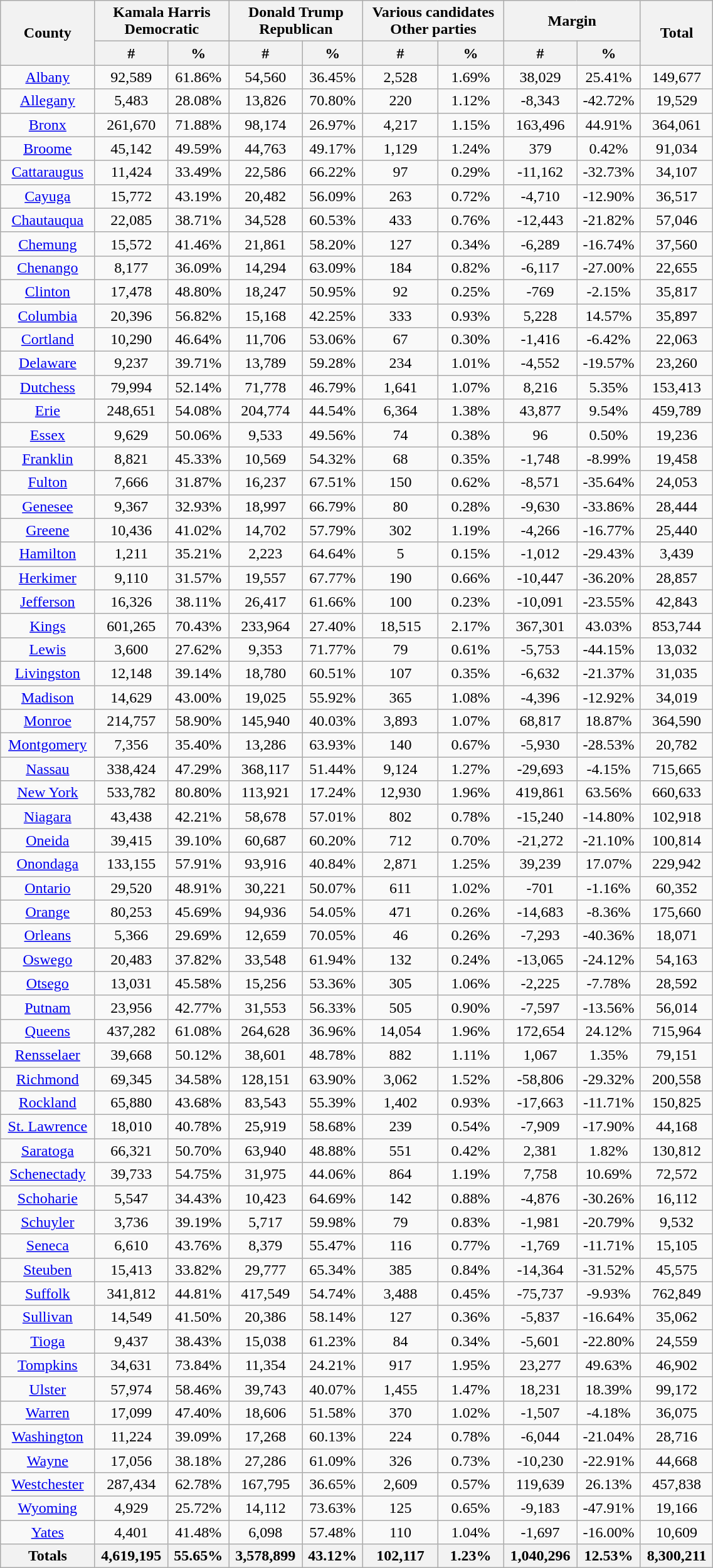<table width="60%"  class="wikitable sortable" style="text-align:center">
<tr>
<th style="text-align:center;" rowspan="2">County</th>
<th style="text-align:center;" colspan="2">Kamala Harris<br>Democratic</th>
<th style="text-align:center;" colspan="2">Donald Trump<br>Republican</th>
<th style="text-align:center;" colspan="2">Various candidates<br>Other parties</th>
<th style="text-align:center;" colspan="2">Margin</th>
<th style="text-align:center;" rowspan="2">Total</th>
</tr>
<tr>
<th style="text-align:center;" data-sort-type="number">#</th>
<th style="text-align:center;" data-sort-type="number">%</th>
<th style="text-align:center;" data-sort-type="number">#</th>
<th style="text-align:center;" data-sort-type="number">%</th>
<th style="text-align:center;" data-sort-type="number">#</th>
<th style="text-align:center;" data-sort-type="number">%</th>
<th style="text-align:center;" data-sort-type="number">#</th>
<th style="text-align:center;" data-sort-type="number">%</th>
</tr>
<tr style="text-align:center;">
<td><a href='#'>Albany</a></td>
<td>92,589</td>
<td>61.86%</td>
<td>54,560</td>
<td>36.45%</td>
<td>2,528</td>
<td>1.69%</td>
<td>38,029</td>
<td>25.41%</td>
<td>149,677</td>
</tr>
<tr style="text-align:center;">
<td><a href='#'>Allegany</a></td>
<td>5,483</td>
<td>28.08%</td>
<td>13,826</td>
<td>70.80%</td>
<td>220</td>
<td>1.12%</td>
<td>-8,343</td>
<td>-42.72%</td>
<td>19,529</td>
</tr>
<tr style="text-align:center;">
<td><a href='#'>Bronx</a></td>
<td>261,670</td>
<td>71.88%</td>
<td>98,174</td>
<td>26.97%</td>
<td>4,217</td>
<td>1.15%</td>
<td>163,496</td>
<td>44.91%</td>
<td>364,061</td>
</tr>
<tr style="text-align:center;">
<td><a href='#'>Broome</a></td>
<td>45,142</td>
<td>49.59%</td>
<td>44,763</td>
<td>49.17%</td>
<td>1,129</td>
<td>1.24%</td>
<td>379</td>
<td>0.42%</td>
<td>91,034</td>
</tr>
<tr style="text-align:center;">
<td><a href='#'>Cattaraugus</a></td>
<td>11,424</td>
<td>33.49%</td>
<td>22,586</td>
<td>66.22%</td>
<td>97</td>
<td>0.29%</td>
<td>-11,162</td>
<td>-32.73%</td>
<td>34,107</td>
</tr>
<tr style="text-align:center;">
<td><a href='#'>Cayuga</a></td>
<td>15,772</td>
<td>43.19%</td>
<td>20,482</td>
<td>56.09%</td>
<td>263</td>
<td>0.72%</td>
<td>-4,710</td>
<td>-12.90%</td>
<td>36,517</td>
</tr>
<tr style="text-align:center;">
<td><a href='#'>Chautauqua</a></td>
<td>22,085</td>
<td>38.71%</td>
<td>34,528</td>
<td>60.53%</td>
<td>433</td>
<td>0.76%</td>
<td>-12,443</td>
<td>-21.82%</td>
<td>57,046</td>
</tr>
<tr style="text-align:center;">
<td><a href='#'>Chemung</a></td>
<td>15,572</td>
<td>41.46%</td>
<td>21,861</td>
<td>58.20%</td>
<td>127</td>
<td>0.34%</td>
<td>-6,289</td>
<td>-16.74%</td>
<td>37,560</td>
</tr>
<tr style="text-align:center;">
<td><a href='#'>Chenango</a></td>
<td>8,177</td>
<td>36.09%</td>
<td>14,294</td>
<td>63.09%</td>
<td>184</td>
<td>0.82%</td>
<td>-6,117</td>
<td>-27.00%</td>
<td>22,655</td>
</tr>
<tr style="text-align:center;">
<td><a href='#'>Clinton</a></td>
<td>17,478</td>
<td>48.80%</td>
<td>18,247</td>
<td>50.95%</td>
<td>92</td>
<td>0.25%</td>
<td>-769</td>
<td>-2.15%</td>
<td>35,817</td>
</tr>
<tr style="text-align:center;">
<td><a href='#'>Columbia</a></td>
<td>20,396</td>
<td>56.82%</td>
<td>15,168</td>
<td>42.25%</td>
<td>333</td>
<td>0.93%</td>
<td>5,228</td>
<td>14.57%</td>
<td>35,897</td>
</tr>
<tr style="text-align:center;">
<td><a href='#'>Cortland</a></td>
<td>10,290</td>
<td>46.64%</td>
<td>11,706</td>
<td>53.06%</td>
<td>67</td>
<td>0.30%</td>
<td>-1,416</td>
<td>-6.42%</td>
<td>22,063</td>
</tr>
<tr style="text-align:center;">
<td><a href='#'>Delaware</a></td>
<td>9,237</td>
<td>39.71%</td>
<td>13,789</td>
<td>59.28%</td>
<td>234</td>
<td>1.01%</td>
<td>-4,552</td>
<td>-19.57%</td>
<td>23,260</td>
</tr>
<tr style="text-align:center;">
<td><a href='#'>Dutchess</a></td>
<td>79,994</td>
<td>52.14%</td>
<td>71,778</td>
<td>46.79%</td>
<td>1,641</td>
<td>1.07%</td>
<td>8,216</td>
<td>5.35%</td>
<td>153,413</td>
</tr>
<tr style="text-align:center;">
<td><a href='#'>Erie</a></td>
<td>248,651</td>
<td>54.08%</td>
<td>204,774</td>
<td>44.54%</td>
<td>6,364</td>
<td>1.38%</td>
<td>43,877</td>
<td>9.54%</td>
<td>459,789</td>
</tr>
<tr style="text-align:center;">
<td><a href='#'>Essex</a></td>
<td>9,629</td>
<td>50.06%</td>
<td>9,533</td>
<td>49.56%</td>
<td>74</td>
<td>0.38%</td>
<td>96</td>
<td>0.50%</td>
<td>19,236</td>
</tr>
<tr style="text-align:center;">
<td><a href='#'>Franklin</a></td>
<td>8,821</td>
<td>45.33%</td>
<td>10,569</td>
<td>54.32%</td>
<td>68</td>
<td>0.35%</td>
<td>-1,748</td>
<td>-8.99%</td>
<td>19,458</td>
</tr>
<tr style="text-align:center;">
<td><a href='#'>Fulton</a></td>
<td>7,666</td>
<td>31.87%</td>
<td>16,237</td>
<td>67.51%</td>
<td>150</td>
<td>0.62%</td>
<td>-8,571</td>
<td>-35.64%</td>
<td>24,053</td>
</tr>
<tr style="text-align:center;">
<td><a href='#'>Genesee</a></td>
<td>9,367</td>
<td>32.93%</td>
<td>18,997</td>
<td>66.79%</td>
<td>80</td>
<td>0.28%</td>
<td>-9,630</td>
<td>-33.86%</td>
<td>28,444</td>
</tr>
<tr style="text-align:center;">
<td><a href='#'>Greene</a></td>
<td>10,436</td>
<td>41.02%</td>
<td>14,702</td>
<td>57.79%</td>
<td>302</td>
<td>1.19%</td>
<td>-4,266</td>
<td>-16.77%</td>
<td>25,440</td>
</tr>
<tr style="text-align:center;">
<td><a href='#'>Hamilton</a></td>
<td>1,211</td>
<td>35.21%</td>
<td>2,223</td>
<td>64.64%</td>
<td>5</td>
<td>0.15%</td>
<td>-1,012</td>
<td>-29.43%</td>
<td>3,439</td>
</tr>
<tr style="text-align:center;">
<td><a href='#'>Herkimer</a></td>
<td>9,110</td>
<td>31.57%</td>
<td>19,557</td>
<td>67.77%</td>
<td>190</td>
<td>0.66%</td>
<td>-10,447</td>
<td>-36.20%</td>
<td>28,857</td>
</tr>
<tr style="text-align:center;">
<td><a href='#'>Jefferson</a></td>
<td>16,326</td>
<td>38.11%</td>
<td>26,417</td>
<td>61.66%</td>
<td>100</td>
<td>0.23%</td>
<td>-10,091</td>
<td>-23.55%</td>
<td>42,843</td>
</tr>
<tr style="text-align:center;">
<td><a href='#'>Kings</a></td>
<td>601,265</td>
<td>70.43%</td>
<td>233,964</td>
<td>27.40%</td>
<td>18,515</td>
<td>2.17%</td>
<td>367,301</td>
<td>43.03%</td>
<td>853,744</td>
</tr>
<tr style="text-align:center;">
<td><a href='#'>Lewis</a></td>
<td>3,600</td>
<td>27.62%</td>
<td>9,353</td>
<td>71.77%</td>
<td>79</td>
<td>0.61%</td>
<td>-5,753</td>
<td>-44.15%</td>
<td>13,032</td>
</tr>
<tr style="text-align:center;">
<td><a href='#'>Livingston</a></td>
<td>12,148</td>
<td>39.14%</td>
<td>18,780</td>
<td>60.51%</td>
<td>107</td>
<td>0.35%</td>
<td>-6,632</td>
<td>-21.37%</td>
<td>31,035</td>
</tr>
<tr style="text-align:center;">
<td><a href='#'>Madison</a></td>
<td>14,629</td>
<td>43.00%</td>
<td>19,025</td>
<td>55.92%</td>
<td>365</td>
<td>1.08%</td>
<td>-4,396</td>
<td>-12.92%</td>
<td>34,019</td>
</tr>
<tr style="text-align:center;">
<td><a href='#'>Monroe</a></td>
<td>214,757</td>
<td>58.90%</td>
<td>145,940</td>
<td>40.03%</td>
<td>3,893</td>
<td>1.07%</td>
<td>68,817</td>
<td>18.87%</td>
<td>364,590</td>
</tr>
<tr style="text-align:center;">
<td><a href='#'>Montgomery</a></td>
<td>7,356</td>
<td>35.40%</td>
<td>13,286</td>
<td>63.93%</td>
<td>140</td>
<td>0.67%</td>
<td>-5,930</td>
<td>-28.53%</td>
<td>20,782</td>
</tr>
<tr style="text-align:center;">
<td><a href='#'>Nassau</a></td>
<td>338,424</td>
<td>47.29%</td>
<td>368,117</td>
<td>51.44%</td>
<td>9,124</td>
<td>1.27%</td>
<td>-29,693</td>
<td>-4.15%</td>
<td>715,665</td>
</tr>
<tr style="text-align:center;">
<td><a href='#'>New York</a></td>
<td>533,782</td>
<td>80.80%</td>
<td>113,921</td>
<td>17.24%</td>
<td>12,930</td>
<td>1.96%</td>
<td>419,861</td>
<td>63.56%</td>
<td>660,633</td>
</tr>
<tr style="text-align:center;">
<td><a href='#'>Niagara</a></td>
<td>43,438</td>
<td>42.21%</td>
<td>58,678</td>
<td>57.01%</td>
<td>802</td>
<td>0.78%</td>
<td>-15,240</td>
<td>-14.80%</td>
<td>102,918</td>
</tr>
<tr style="text-align:center;">
<td><a href='#'>Oneida</a></td>
<td>39,415</td>
<td>39.10%</td>
<td>60,687</td>
<td>60.20%</td>
<td>712</td>
<td>0.70%</td>
<td>-21,272</td>
<td>-21.10%</td>
<td>100,814</td>
</tr>
<tr style="text-align:center;">
<td><a href='#'>Onondaga</a></td>
<td>133,155</td>
<td>57.91%</td>
<td>93,916</td>
<td>40.84%</td>
<td>2,871</td>
<td>1.25%</td>
<td>39,239</td>
<td>17.07%</td>
<td>229,942</td>
</tr>
<tr style="text-align:center;">
<td><a href='#'>Ontario</a></td>
<td>29,520</td>
<td>48.91%</td>
<td>30,221</td>
<td>50.07%</td>
<td>611</td>
<td>1.02%</td>
<td>-701</td>
<td>-1.16%</td>
<td>60,352</td>
</tr>
<tr style="text-align:center;">
<td><a href='#'>Orange</a></td>
<td>80,253</td>
<td>45.69%</td>
<td>94,936</td>
<td>54.05%</td>
<td>471</td>
<td>0.26%</td>
<td>-14,683</td>
<td>-8.36%</td>
<td>175,660</td>
</tr>
<tr style="text-align:center;">
<td><a href='#'>Orleans</a></td>
<td>5,366</td>
<td>29.69%</td>
<td>12,659</td>
<td>70.05%</td>
<td>46</td>
<td>0.26%</td>
<td>-7,293</td>
<td>-40.36%</td>
<td>18,071</td>
</tr>
<tr style="text-align:center;">
<td><a href='#'>Oswego</a></td>
<td>20,483</td>
<td>37.82%</td>
<td>33,548</td>
<td>61.94%</td>
<td>132</td>
<td>0.24%</td>
<td>-13,065</td>
<td>-24.12%</td>
<td>54,163</td>
</tr>
<tr style="text-align:center;">
<td><a href='#'>Otsego</a></td>
<td>13,031</td>
<td>45.58%</td>
<td>15,256</td>
<td>53.36%</td>
<td>305</td>
<td>1.06%</td>
<td>-2,225</td>
<td>-7.78%</td>
<td>28,592</td>
</tr>
<tr style="text-align:center;">
<td><a href='#'>Putnam</a></td>
<td>23,956</td>
<td>42.77%</td>
<td>31,553</td>
<td>56.33%</td>
<td>505</td>
<td>0.90%</td>
<td>-7,597</td>
<td>-13.56%</td>
<td>56,014</td>
</tr>
<tr style="text-align:center;">
<td><a href='#'>Queens</a></td>
<td>437,282</td>
<td>61.08%</td>
<td>264,628</td>
<td>36.96%</td>
<td>14,054</td>
<td>1.96%</td>
<td>172,654</td>
<td>24.12%</td>
<td>715,964</td>
</tr>
<tr style="text-align:center;">
<td><a href='#'>Rensselaer</a></td>
<td>39,668</td>
<td>50.12%</td>
<td>38,601</td>
<td>48.78%</td>
<td>882</td>
<td>1.11%</td>
<td>1,067</td>
<td>1.35%</td>
<td>79,151</td>
</tr>
<tr style="text-align:center;">
<td><a href='#'>Richmond</a></td>
<td>69,345</td>
<td>34.58%</td>
<td>128,151</td>
<td>63.90%</td>
<td>3,062</td>
<td>1.52%</td>
<td>-58,806</td>
<td>-29.32%</td>
<td>200,558</td>
</tr>
<tr style="text-align:center;">
<td><a href='#'>Rockland</a></td>
<td>65,880</td>
<td>43.68%</td>
<td>83,543</td>
<td>55.39%</td>
<td>1,402</td>
<td>0.93%</td>
<td>-17,663</td>
<td>-11.71%</td>
<td>150,825</td>
</tr>
<tr style="text-align:center;">
<td><a href='#'>St. Lawrence</a></td>
<td>18,010</td>
<td>40.78%</td>
<td>25,919</td>
<td>58.68%</td>
<td>239</td>
<td>0.54%</td>
<td>-7,909</td>
<td>-17.90%</td>
<td>44,168</td>
</tr>
<tr style="text-align:center;">
<td><a href='#'>Saratoga</a></td>
<td>66,321</td>
<td>50.70%</td>
<td>63,940</td>
<td>48.88%</td>
<td>551</td>
<td>0.42%</td>
<td>2,381</td>
<td>1.82%</td>
<td>130,812</td>
</tr>
<tr style="text-align:center;">
<td><a href='#'>Schenectady</a></td>
<td>39,733</td>
<td>54.75%</td>
<td>31,975</td>
<td>44.06%</td>
<td>864</td>
<td>1.19%</td>
<td>7,758</td>
<td>10.69%</td>
<td>72,572</td>
</tr>
<tr style="text-align:center;">
<td><a href='#'>Schoharie</a></td>
<td>5,547</td>
<td>34.43%</td>
<td>10,423</td>
<td>64.69%</td>
<td>142</td>
<td>0.88%</td>
<td>-4,876</td>
<td>-30.26%</td>
<td>16,112</td>
</tr>
<tr style="text-align:center;">
<td><a href='#'>Schuyler</a></td>
<td>3,736</td>
<td>39.19%</td>
<td>5,717</td>
<td>59.98%</td>
<td>79</td>
<td>0.83%</td>
<td>-1,981</td>
<td>-20.79%</td>
<td>9,532</td>
</tr>
<tr style="text-align:center;">
<td><a href='#'>Seneca</a></td>
<td>6,610</td>
<td>43.76%</td>
<td>8,379</td>
<td>55.47%</td>
<td>116</td>
<td>0.77%</td>
<td>-1,769</td>
<td>-11.71%</td>
<td>15,105</td>
</tr>
<tr style="text-align:center;">
<td><a href='#'>Steuben</a></td>
<td>15,413</td>
<td>33.82%</td>
<td>29,777</td>
<td>65.34%</td>
<td>385</td>
<td>0.84%</td>
<td>-14,364</td>
<td>-31.52%</td>
<td>45,575</td>
</tr>
<tr style="text-align:center;">
<td><a href='#'>Suffolk</a></td>
<td>341,812</td>
<td>44.81%</td>
<td>417,549</td>
<td>54.74%</td>
<td>3,488</td>
<td>0.45%</td>
<td>-75,737</td>
<td>-9.93%</td>
<td>762,849</td>
</tr>
<tr style="text-align:center;">
<td><a href='#'>Sullivan</a></td>
<td>14,549</td>
<td>41.50%</td>
<td>20,386</td>
<td>58.14%</td>
<td>127</td>
<td>0.36%</td>
<td>-5,837</td>
<td>-16.64%</td>
<td>35,062</td>
</tr>
<tr style="text-align:center;">
<td><a href='#'>Tioga</a></td>
<td>9,437</td>
<td>38.43%</td>
<td>15,038</td>
<td>61.23%</td>
<td>84</td>
<td>0.34%</td>
<td>-5,601</td>
<td>-22.80%</td>
<td>24,559</td>
</tr>
<tr style="text-align:center;">
<td><a href='#'>Tompkins</a></td>
<td>34,631</td>
<td>73.84%</td>
<td>11,354</td>
<td>24.21%</td>
<td>917</td>
<td>1.95%</td>
<td>23,277</td>
<td>49.63%</td>
<td>46,902</td>
</tr>
<tr style="text-align:center;">
<td><a href='#'>Ulster</a></td>
<td>57,974</td>
<td>58.46%</td>
<td>39,743</td>
<td>40.07%</td>
<td>1,455</td>
<td>1.47%</td>
<td>18,231</td>
<td>18.39%</td>
<td>99,172</td>
</tr>
<tr style="text-align:center;">
<td><a href='#'>Warren</a></td>
<td>17,099</td>
<td>47.40%</td>
<td>18,606</td>
<td>51.58%</td>
<td>370</td>
<td>1.02%</td>
<td>-1,507</td>
<td>-4.18%</td>
<td>36,075</td>
</tr>
<tr style="text-align:center;">
<td><a href='#'>Washington</a></td>
<td>11,224</td>
<td>39.09%</td>
<td>17,268</td>
<td>60.13%</td>
<td>224</td>
<td>0.78%</td>
<td>-6,044</td>
<td>-21.04%</td>
<td>28,716</td>
</tr>
<tr style="text-align:center;">
<td><a href='#'>Wayne</a></td>
<td>17,056</td>
<td>38.18%</td>
<td>27,286</td>
<td>61.09%</td>
<td>326</td>
<td>0.73%</td>
<td>-10,230</td>
<td>-22.91%</td>
<td>44,668</td>
</tr>
<tr style="text-align:center;">
<td><a href='#'>Westchester</a></td>
<td>287,434</td>
<td>62.78%</td>
<td>167,795</td>
<td>36.65%</td>
<td>2,609</td>
<td>0.57%</td>
<td>119,639</td>
<td>26.13%</td>
<td>457,838</td>
</tr>
<tr style="text-align:center;">
<td><a href='#'>Wyoming</a></td>
<td>4,929</td>
<td>25.72%</td>
<td>14,112</td>
<td>73.63%</td>
<td>125</td>
<td>0.65%</td>
<td>-9,183</td>
<td>-47.91%</td>
<td>19,166</td>
</tr>
<tr style="text-align:center;">
<td><a href='#'>Yates</a></td>
<td>4,401</td>
<td>41.48%</td>
<td>6,098</td>
<td>57.48%</td>
<td>110</td>
<td>1.04%</td>
<td>-1,697</td>
<td>-16.00%</td>
<td>10,609</td>
</tr>
<tr>
<th>Totals</th>
<th>4,619,195</th>
<th>55.65%</th>
<th>3,578,899</th>
<th>43.12%</th>
<th>102,117</th>
<th>1.23%</th>
<th>1,040,296</th>
<th>12.53%</th>
<th>8,300,211</th>
</tr>
</table>
